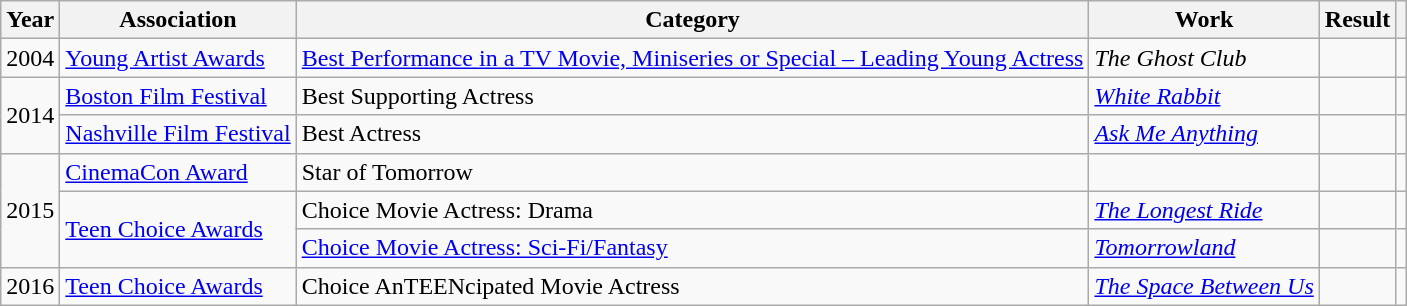<table class="wikitable sortable">
<tr style="text-align:center;">
<th>Year</th>
<th>Association</th>
<th>Category</th>
<th>Work</th>
<th>Result</th>
<th class="unsortable"></th>
</tr>
<tr>
<td>2004</td>
<td><a href='#'>Young Artist Awards</a></td>
<td><a href='#'>Best Performance in a TV Movie, Miniseries or Special – Leading Young Actress</a></td>
<td><em>The Ghost Club</em></td>
<td></td>
<td style="text-align:center;"></td>
</tr>
<tr>
<td rowspan="2">2014</td>
<td><a href='#'>Boston Film Festival</a></td>
<td>Best Supporting Actress</td>
<td><em><a href='#'>White Rabbit</a></em></td>
<td></td>
<td style="text-align:center;"></td>
</tr>
<tr>
<td><a href='#'>Nashville Film Festival</a></td>
<td>Best Actress</td>
<td><em><a href='#'>Ask Me Anything</a></em></td>
<td></td>
<td style="text-align:center;"></td>
</tr>
<tr>
<td rowspan="3">2015</td>
<td><a href='#'>CinemaCon Award</a></td>
<td>Star of Tomorrow</td>
<td></td>
<td></td>
<td></td>
</tr>
<tr>
<td rowspan="2"><a href='#'>Teen Choice Awards</a></td>
<td>Choice Movie Actress: Drama</td>
<td><em><a href='#'>The Longest Ride</a></em></td>
<td></td>
<td style="text-align:center;"></td>
</tr>
<tr>
<td><a href='#'>Choice Movie Actress: Sci-Fi/Fantasy</a></td>
<td><em><a href='#'>Tomorrowland</a></em></td>
<td></td>
<td style="text-align:center;"></td>
</tr>
<tr>
<td>2016</td>
<td><a href='#'>Teen Choice Awards</a></td>
<td>Choice AnTEENcipated Movie Actress</td>
<td><em><a href='#'>The Space Between Us</a></em></td>
<td></td>
<td style="text-align:center;"></td>
</tr>
</table>
